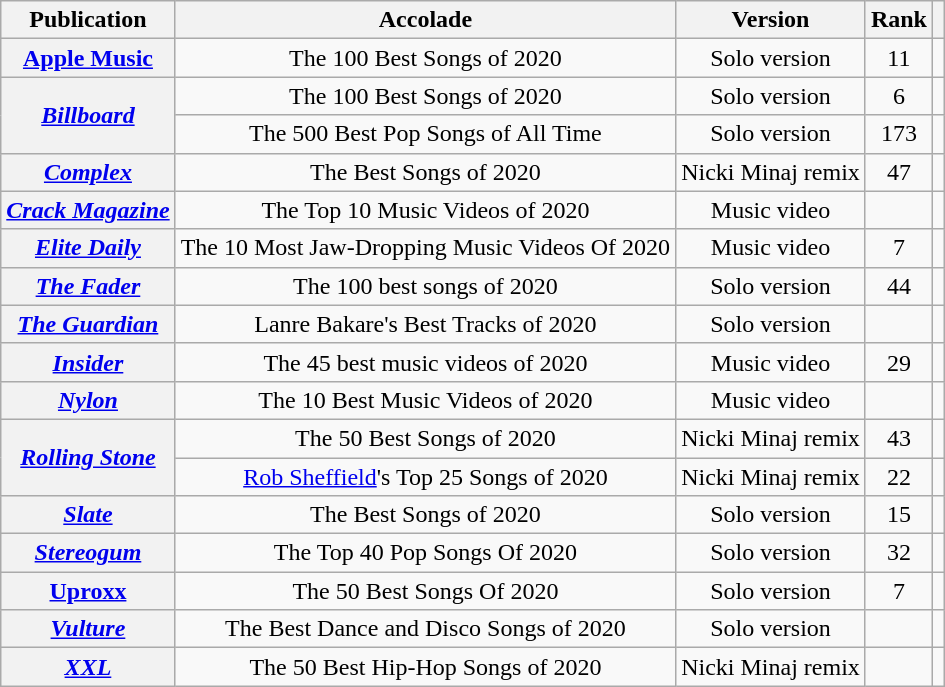<table class="wikitable sortable plainrowheaders" style="text-align:center;">
<tr>
<th>Publication</th>
<th class="unsortable">Accolade</th>
<th>Version</th>
<th>Rank</th>
<th class="unsortable"></th>
</tr>
<tr>
<th scope="row"><a href='#'>Apple Music</a></th>
<td>The 100 Best Songs of 2020</td>
<td>Solo version</td>
<td>11</td>
<td></td>
</tr>
<tr>
<th rowspan="2" scope="row"><em><a href='#'>Billboard</a></em></th>
<td>The 100 Best Songs of 2020</td>
<td>Solo version</td>
<td>6</td>
<td></td>
</tr>
<tr>
<td>The 500 Best Pop Songs of All Time</td>
<td>Solo version</td>
<td>173</td>
<td></td>
</tr>
<tr>
<th scope="row"><em><a href='#'>Complex</a></em></th>
<td>The Best Songs of 2020</td>
<td>Nicki Minaj remix</td>
<td>47</td>
<td></td>
</tr>
<tr>
<th scope="row"><em><a href='#'>Crack Magazine</a></em></th>
<td>The Top 10 Music Videos of 2020</td>
<td>Music video</td>
<td></td>
<td></td>
</tr>
<tr>
<th scope="row"><em><a href='#'>Elite Daily</a></em></th>
<td>The 10 Most Jaw-Dropping Music Videos Of 2020</td>
<td>Music video</td>
<td>7</td>
<td></td>
</tr>
<tr>
<th scope="row"><em><a href='#'>The Fader</a></em></th>
<td>The 100 best songs of 2020</td>
<td>Solo version</td>
<td>44</td>
<td></td>
</tr>
<tr>
<th scope="row"><em><a href='#'>The Guardian</a></em></th>
<td>Lanre Bakare's Best Tracks of 2020</td>
<td>Solo version</td>
<td></td>
<td></td>
</tr>
<tr>
<th scope="row"><em><a href='#'>Insider</a></em></th>
<td>The 45 best music videos of 2020</td>
<td>Music video</td>
<td>29</td>
<td></td>
</tr>
<tr>
<th scope="row"><em><a href='#'>Nylon</a></em></th>
<td>The 10 Best Music Videos of 2020</td>
<td>Music video</td>
<td></td>
<td></td>
</tr>
<tr>
<th scope="row" rowspan="2"><em><a href='#'>Rolling Stone</a></em></th>
<td>The 50 Best Songs of 2020</td>
<td>Nicki Minaj remix</td>
<td>43</td>
<td></td>
</tr>
<tr>
<td><a href='#'>Rob Sheffield</a>'s Top 25 Songs of 2020</td>
<td>Nicki Minaj remix</td>
<td>22</td>
<td></td>
</tr>
<tr>
<th scope="row"><em><a href='#'>Slate</a></em></th>
<td>The Best Songs of 2020</td>
<td>Solo version</td>
<td>15</td>
<td></td>
</tr>
<tr>
<th scope="row"><em><a href='#'>Stereogum</a></em></th>
<td>The Top 40 Pop Songs Of 2020</td>
<td>Solo version</td>
<td>32</td>
<td></td>
</tr>
<tr>
<th scope="row"><a href='#'>Uproxx</a></th>
<td>The 50 Best Songs Of 2020</td>
<td>Solo version</td>
<td>7</td>
<td></td>
</tr>
<tr>
<th scope="row"><em><a href='#'>Vulture</a></em></th>
<td>The Best Dance and Disco Songs of 2020</td>
<td>Solo version</td>
<td></td>
<td></td>
</tr>
<tr>
<th scope="row"><em><a href='#'>XXL</a></em></th>
<td>The 50 Best Hip-Hop Songs of 2020</td>
<td>Nicki Minaj remix</td>
<td></td>
<td></td>
</tr>
</table>
